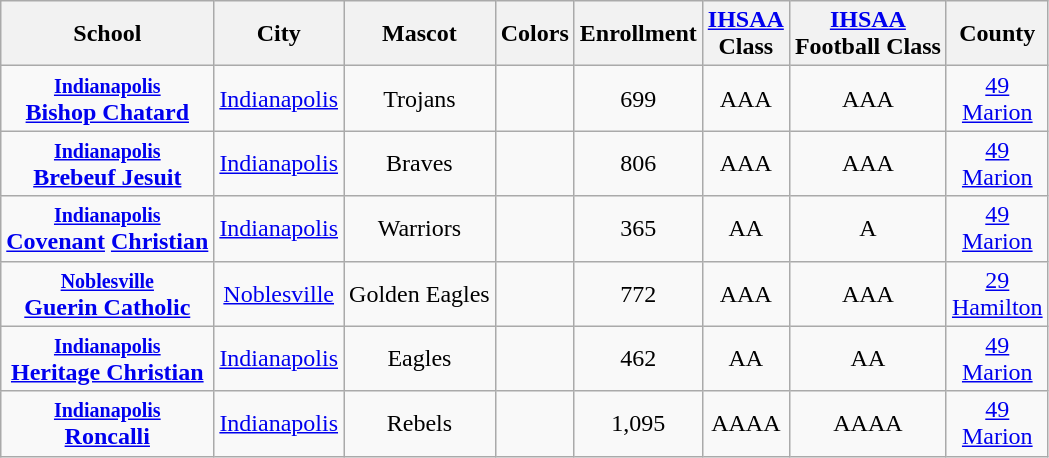<table class="wikitable sortable" style="text-align:center">
<tr>
<th>School</th>
<th>City</th>
<th>Mascot</th>
<th>Colors</th>
<th>Enrollment</th>
<th><a href='#'>IHSAA</a> <br> Class</th>
<th><a href='#'>IHSAA</a> <br> Football Class</th>
<th>County</th>
</tr>
<tr>
<td><a href='#'><strong><small>Indianapolis</small> <br> Bishop Chatard</strong></a></td>
<td><a href='#'>Indianapolis</a></td>
<td>Trojans</td>
<td> </td>
<td>699</td>
<td>AAA</td>
<td>AAA</td>
<td><a href='#'>49 <br> Marion</a></td>
</tr>
<tr>
<td><a href='#'><strong><small>Indianapolis</small> <br> Brebeuf Jesuit</strong></a></td>
<td><a href='#'>Indianapolis</a></td>
<td>Braves</td>
<td>  </td>
<td>806</td>
<td>AAA</td>
<td>AAA</td>
<td><a href='#'>49 <br> Marion</a></td>
</tr>
<tr>
<td><strong><small><a href='#'>Indianapolis</a></small></strong><br><strong><a href='#'>Covenant</a></strong> <strong><a href='#'>Christian</a></strong></td>
<td><a href='#'>Indianapolis</a></td>
<td>Warriors</td>
<td> </td>
<td>365</td>
<td>AA</td>
<td>A</td>
<td><a href='#'>49</a><br><a href='#'>Marion</a></td>
</tr>
<tr>
<td><a href='#'><strong><small>Noblesville</small> <br> Guerin Catholic</strong></a></td>
<td><a href='#'>Noblesville</a></td>
<td>Golden Eagles</td>
<td> </td>
<td>772</td>
<td>AAA</td>
<td>AAA</td>
<td><a href='#'>29 <br> Hamilton</a></td>
</tr>
<tr>
<td><small><a href='#'><strong>Indianapolis</strong></a></small><br><a href='#'><strong>Heritage Christian</strong></a></td>
<td><a href='#'>Indianapolis</a></td>
<td>Eagles</td>
<td> </td>
<td>462</td>
<td>AA</td>
<td>AA</td>
<td><a href='#'>49</a><br><a href='#'>Marion</a></td>
</tr>
<tr>
<td><a href='#'><strong><small>Indianapolis</small> <br> Roncalli</strong></a></td>
<td><a href='#'>Indianapolis</a></td>
<td>Rebels</td>
<td>  </td>
<td>1,095</td>
<td>AAAA</td>
<td>AAAA</td>
<td><a href='#'>49 <br> Marion</a></td>
</tr>
</table>
